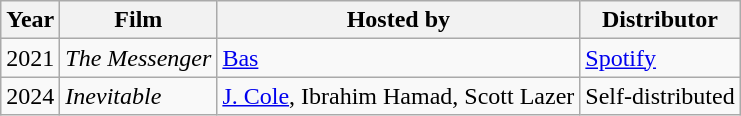<table class="wikitable">
<tr text-align:center;">
<th>Year</th>
<th>Film</th>
<th>Hosted by</th>
<th>Distributor</th>
</tr>
<tr>
<td>2021</td>
<td><em>The Messenger</em></td>
<td><a href='#'>Bas</a></td>
<td><a href='#'>Spotify</a></td>
</tr>
<tr>
<td>2024</td>
<td><em>Inevitable</em></td>
<td><a href='#'>J. Cole</a>, Ibrahim Hamad, Scott Lazer</td>
<td>Self-distributed</td>
</tr>
</table>
